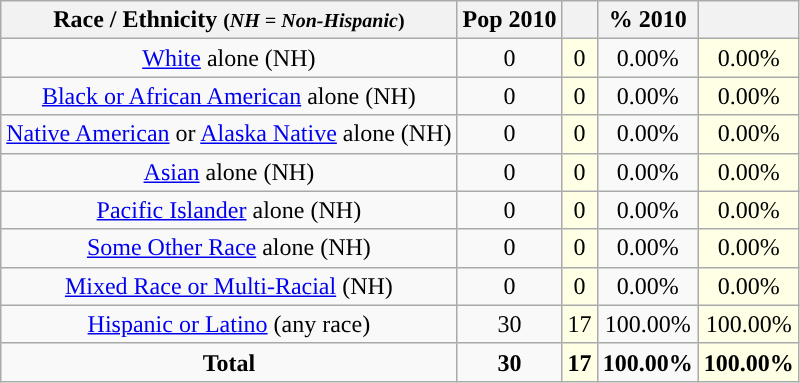<table class="wikitable" style="text-align:center;">
<tr>
<th>Race / Ethnicity <small>(<em>NH = Non-Hispanic</em>)</small></th>
<th>Pop 2010</th>
<th></th>
<th>% 2010</th>
<th></th>
</tr>
<tr>
<td><a href='#'>White</a> alone (NH)</td>
<td>0</td>
<td style='background: #ffffe6;'>0</td>
<td>0.00%</td>
<td style='background: #ffffe6;'>0.00%</td>
</tr>
<tr>
<td><a href='#'>Black or African American</a> alone (NH)</td>
<td>0</td>
<td style='background: #ffffe6;'>0</td>
<td>0.00%</td>
<td style='background: #ffffe6;'>0.00%</td>
</tr>
<tr>
<td><a href='#'>Native American</a> or <a href='#'>Alaska Native</a> alone (NH)</td>
<td>0</td>
<td style='background: #ffffe6;'>0</td>
<td>0.00%</td>
<td style='background: #ffffe6;'>0.00%</td>
</tr>
<tr>
<td><a href='#'>Asian</a> alone (NH)</td>
<td>0</td>
<td style='background: #ffffe6;'>0</td>
<td>0.00%</td>
<td style='background: #ffffe6;'>0.00%</td>
</tr>
<tr>
<td><a href='#'>Pacific Islander</a> alone (NH)</td>
<td>0</td>
<td style='background: #ffffe6;'>0</td>
<td>0.00%</td>
<td style='background: #ffffe6;'>0.00%</td>
</tr>
<tr>
<td><a href='#'>Some Other Race</a> alone (NH)</td>
<td>0</td>
<td style='background: #ffffe6;'>0</td>
<td>0.00%</td>
<td style='background: #ffffe6;'>0.00%</td>
</tr>
<tr>
<td><a href='#'>Mixed Race or Multi-Racial</a> (NH)</td>
<td>0</td>
<td style='background: #ffffe6;'>0</td>
<td>0.00%</td>
<td style='background: #ffffe6;'>0.00%</td>
</tr>
<tr>
<td><a href='#'>Hispanic or Latino</a> (any race)</td>
<td>30</td>
<td style='background: #ffffe6;'>17</td>
<td>100.00%</td>
<td style='background: #ffffe6;'>100.00%</td>
</tr>
<tr>
<td><strong>Total</strong></td>
<td><strong>30</strong></td>
<td style='background: #ffffe6;'><strong>17</strong></td>
<td><strong>100.00%</strong></td>
<td style='background: #ffffe6;'><strong>100.00%</strong></td>
</tr>
</table>
